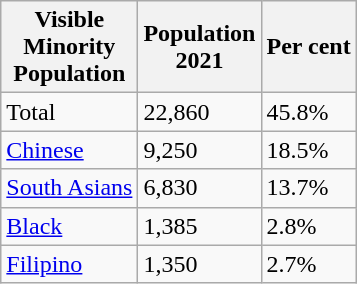<table class="wikitable" style="float: right; margin-left: 1em; clear: right">
<tr>
<th>Visible <br>Minority <br>Population </th>
<th>Population <br>2021</th>
<th>Per cent</th>
</tr>
<tr>
<td>Total</td>
<td>22,860</td>
<td>45.8%</td>
</tr>
<tr>
<td><a href='#'>Chinese</a></td>
<td>9,250</td>
<td>18.5%</td>
</tr>
<tr>
<td><a href='#'>South Asians</a></td>
<td>6,830</td>
<td>13.7%</td>
</tr>
<tr>
<td><a href='#'>Black</a></td>
<td>1,385</td>
<td>2.8%</td>
</tr>
<tr>
<td><a href='#'>Filipino</a></td>
<td>1,350</td>
<td>2.7%</td>
</tr>
</table>
